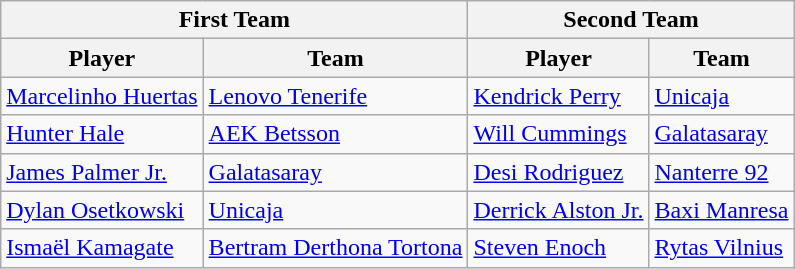<table class="wikitable">
<tr>
<th colspan=2>First Team</th>
<th colspan="2">Second Team</th>
</tr>
<tr>
<th>Player</th>
<th>Team</th>
<th>Player</th>
<th>Team</th>
</tr>
<tr>
<td> <a href='#'>Marcelinho Huertas</a></td>
<td> <a href='#'>Lenovo Tenerife</a></td>
<td> <a href='#'>Kendrick Perry</a></td>
<td> <a href='#'>Unicaja</a></td>
</tr>
<tr>
<td> <a href='#'>Hunter Hale</a></td>
<td> <a href='#'>AEK Betsson</a></td>
<td> <a href='#'>Will Cummings</a></td>
<td> <a href='#'>Galatasaray</a></td>
</tr>
<tr>
<td> <a href='#'>James Palmer Jr.</a></td>
<td> <a href='#'>Galatasaray</a></td>
<td> <a href='#'>Desi Rodriguez</a></td>
<td> <a href='#'>Nanterre 92</a></td>
</tr>
<tr>
<td> <a href='#'>Dylan Osetkowski</a></td>
<td> <a href='#'>Unicaja</a></td>
<td> <a href='#'>Derrick Alston Jr.</a></td>
<td> <a href='#'>Baxi Manresa</a></td>
</tr>
<tr>
<td> <a href='#'>Ismaël Kamagate</a></td>
<td> <a href='#'>Bertram Derthona Tortona</a></td>
<td> <a href='#'>Steven Enoch</a></td>
<td> <a href='#'>Rytas Vilnius</a></td>
</tr>
</table>
